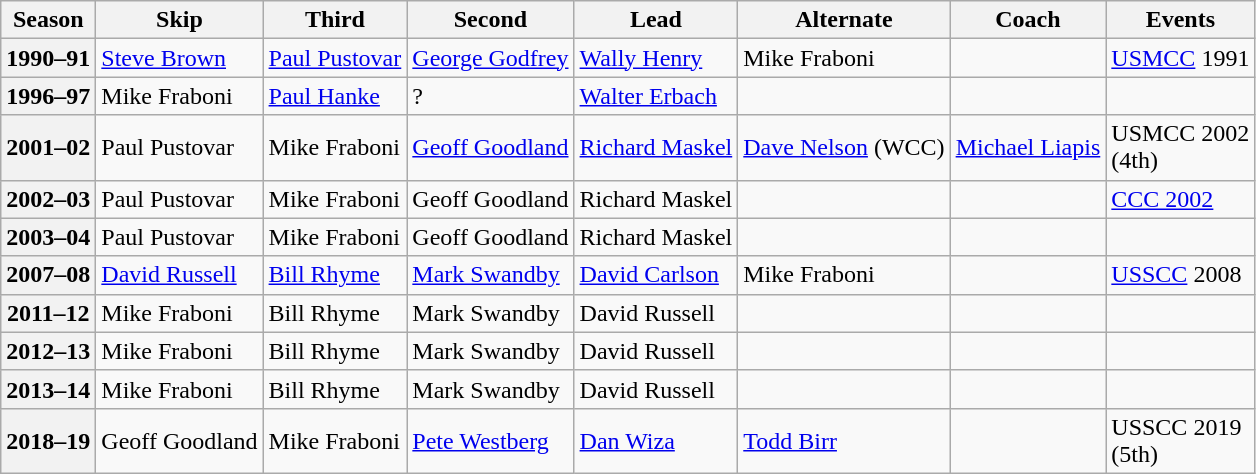<table class="wikitable">
<tr>
<th scope="col">Season</th>
<th scope="col">Skip</th>
<th scope="col">Third</th>
<th scope="col">Second</th>
<th scope="col">Lead</th>
<th scope="col">Alternate</th>
<th scope="col">Coach</th>
<th scope="col">Events</th>
</tr>
<tr>
<th scope="row">1990–91</th>
<td><a href='#'>Steve Brown</a></td>
<td><a href='#'>Paul Pustovar</a></td>
<td><a href='#'>George Godfrey</a></td>
<td><a href='#'>Wally Henry</a></td>
<td>Mike Fraboni</td>
<td></td>
<td><a href='#'>USMCC</a> 1991 <br> </td>
</tr>
<tr>
<th scope="row">1996–97</th>
<td>Mike Fraboni</td>
<td><a href='#'>Paul Hanke</a></td>
<td>?</td>
<td><a href='#'>Walter Erbach</a></td>
<td></td>
<td></td>
<td></td>
</tr>
<tr>
<th scope="row">2001–02</th>
<td>Paul Pustovar</td>
<td>Mike Fraboni</td>
<td><a href='#'>Geoff Goodland</a></td>
<td><a href='#'>Richard Maskel</a></td>
<td><a href='#'>Dave Nelson</a> (WCC)</td>
<td><a href='#'>Michael Liapis</a></td>
<td>USMCC 2002 <br> (4th)</td>
</tr>
<tr>
<th scope="row">2002–03</th>
<td>Paul Pustovar</td>
<td>Mike Fraboni</td>
<td>Geoff Goodland</td>
<td>Richard Maskel</td>
<td></td>
<td></td>
<td><a href='#'>CCC 2002</a> </td>
</tr>
<tr>
<th scope="row">2003–04</th>
<td>Paul Pustovar</td>
<td>Mike Fraboni</td>
<td>Geoff Goodland</td>
<td>Richard Maskel</td>
<td></td>
<td></td>
<td></td>
</tr>
<tr>
<th scope="row">2007–08</th>
<td><a href='#'>David Russell</a></td>
<td><a href='#'>Bill Rhyme</a></td>
<td><a href='#'>Mark Swandby</a></td>
<td><a href='#'>David Carlson</a></td>
<td>Mike Fraboni</td>
<td></td>
<td><a href='#'>USSCC</a> 2008 <br> </td>
</tr>
<tr>
<th scope="row">2011–12</th>
<td>Mike Fraboni</td>
<td>Bill Rhyme</td>
<td>Mark Swandby</td>
<td>David Russell</td>
<td></td>
<td></td>
<td></td>
</tr>
<tr>
<th scope="row">2012–13</th>
<td>Mike Fraboni</td>
<td>Bill Rhyme</td>
<td>Mark Swandby</td>
<td>David Russell</td>
<td></td>
<td></td>
<td></td>
</tr>
<tr>
<th scope="row">2013–14</th>
<td>Mike Fraboni</td>
<td>Bill Rhyme</td>
<td>Mark Swandby</td>
<td>David Russell</td>
<td></td>
<td></td>
<td></td>
</tr>
<tr>
<th scope="row">2018–19</th>
<td>Geoff Goodland</td>
<td>Mike Fraboni</td>
<td><a href='#'>Pete Westberg</a></td>
<td><a href='#'>Dan Wiza</a></td>
<td><a href='#'>Todd Birr</a></td>
<td></td>
<td>USSCC 2019 <br> (5th)</td>
</tr>
</table>
